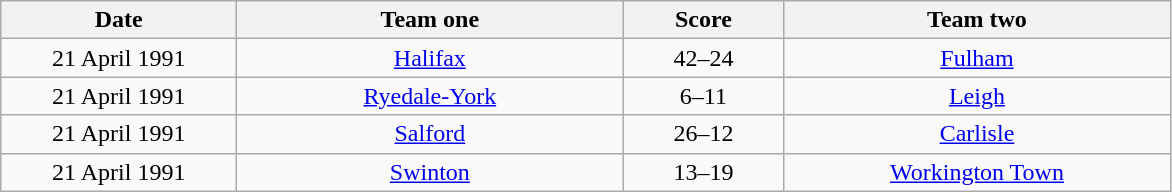<table class="wikitable" style="text-align: center">
<tr>
<th width=150>Date</th>
<th width=250>Team one</th>
<th width=100>Score</th>
<th width=250>Team two</th>
</tr>
<tr>
<td>21 April 1991</td>
<td><a href='#'>Halifax</a></td>
<td>42–24</td>
<td><a href='#'>Fulham</a></td>
</tr>
<tr>
<td>21 April 1991</td>
<td><a href='#'>Ryedale-York</a></td>
<td>6–11</td>
<td><a href='#'>Leigh</a></td>
</tr>
<tr>
<td>21 April 1991</td>
<td><a href='#'>Salford</a></td>
<td>26–12</td>
<td><a href='#'>Carlisle</a></td>
</tr>
<tr>
<td>21 April 1991</td>
<td><a href='#'>Swinton</a></td>
<td>13–19</td>
<td><a href='#'>Workington Town</a></td>
</tr>
</table>
